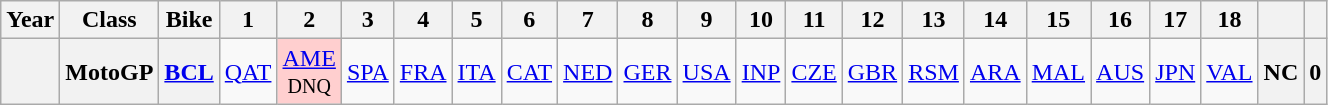<table class="wikitable" style="text-align:center">
<tr>
<th>Year</th>
<th>Class</th>
<th>Bike</th>
<th>1</th>
<th>2</th>
<th>3</th>
<th>4</th>
<th>5</th>
<th>6</th>
<th>7</th>
<th>8</th>
<th>9</th>
<th>10</th>
<th>11</th>
<th>12</th>
<th>13</th>
<th>14</th>
<th>15</th>
<th>16</th>
<th>17</th>
<th>18</th>
<th></th>
<th></th>
</tr>
<tr>
<th align="left"></th>
<th align="left">MotoGP</th>
<th align="left"><a href='#'>BCL</a></th>
<td><a href='#'>QAT</a></td>
<td style="background:#ffcfcf;"><a href='#'>AME</a><br><small>DNQ</small></td>
<td><a href='#'>SPA</a></td>
<td><a href='#'>FRA</a></td>
<td><a href='#'>ITA</a></td>
<td><a href='#'>CAT</a></td>
<td><a href='#'>NED</a></td>
<td><a href='#'>GER</a></td>
<td><a href='#'>USA</a></td>
<td><a href='#'>INP</a></td>
<td><a href='#'>CZE</a></td>
<td><a href='#'>GBR</a></td>
<td><a href='#'>RSM</a></td>
<td><a href='#'>ARA</a></td>
<td><a href='#'>MAL</a></td>
<td><a href='#'>AUS</a></td>
<td><a href='#'>JPN</a></td>
<td><a href='#'>VAL</a></td>
<th>NC</th>
<th>0</th>
</tr>
</table>
